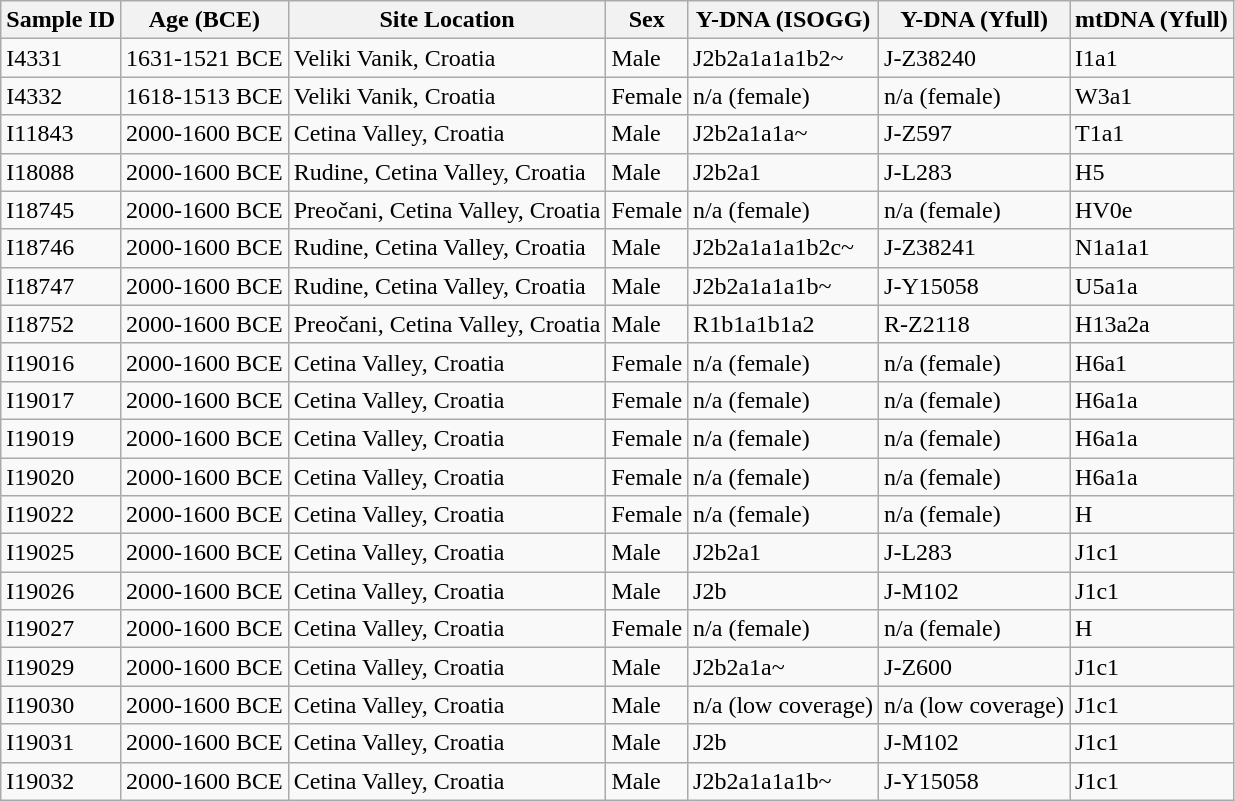<table class="wikitable sortable mw-collapsible mw-collapsed">
<tr>
<th>Sample ID</th>
<th>Age (BCE)</th>
<th>Site Location</th>
<th>Sex</th>
<th>Y-DNA (ISOGG)</th>
<th>Y-DNA (Yfull)</th>
<th>mtDNA (Yfull)</th>
</tr>
<tr>
<td>I4331</td>
<td>1631-1521 BCE</td>
<td>Veliki Vanik, Croatia</td>
<td>Male</td>
<td>J2b2a1a1a1b2~</td>
<td>J-Z38240</td>
<td>I1a1</td>
</tr>
<tr>
<td>I4332</td>
<td>1618-1513 BCE</td>
<td>Veliki Vanik, Croatia</td>
<td>Female</td>
<td>n/a (female)</td>
<td>n/a (female)</td>
<td>W3a1</td>
</tr>
<tr>
<td>I11843</td>
<td>2000-1600 BCE</td>
<td>Cetina Valley, Croatia</td>
<td>Male</td>
<td>J2b2a1a1a~</td>
<td>J-Z597</td>
<td>T1a1</td>
</tr>
<tr>
<td>I18088</td>
<td>2000-1600 BCE</td>
<td>Rudine, Cetina Valley, Croatia</td>
<td>Male</td>
<td>J2b2a1</td>
<td>J-L283</td>
<td>H5</td>
</tr>
<tr>
<td>I18745</td>
<td>2000-1600 BCE</td>
<td>Preočani, Cetina Valley, Croatia</td>
<td>Female</td>
<td>n/a (female)</td>
<td>n/a (female)</td>
<td>HV0e</td>
</tr>
<tr>
<td>I18746</td>
<td>2000-1600 BCE</td>
<td>Rudine, Cetina Valley, Croatia</td>
<td>Male</td>
<td>J2b2a1a1a1b2c~</td>
<td>J-Z38241</td>
<td>N1a1a1</td>
</tr>
<tr>
<td>I18747</td>
<td>2000-1600 BCE</td>
<td>Rudine, Cetina Valley, Croatia</td>
<td>Male</td>
<td>J2b2a1a1a1b~</td>
<td>J-Y15058</td>
<td>U5a1a</td>
</tr>
<tr>
<td>I18752</td>
<td>2000-1600 BCE</td>
<td>Preočani, Cetina Valley, Croatia</td>
<td>Male</td>
<td>R1b1a1b1a2</td>
<td>R-Z2118</td>
<td>H13a2a</td>
</tr>
<tr>
<td>I19016</td>
<td>2000-1600 BCE</td>
<td>Cetina Valley, Croatia</td>
<td>Female</td>
<td>n/a (female)</td>
<td>n/a (female)</td>
<td>H6a1</td>
</tr>
<tr>
<td>I19017</td>
<td>2000-1600 BCE</td>
<td>Cetina Valley, Croatia</td>
<td>Female</td>
<td>n/a (female)</td>
<td>n/a (female)</td>
<td>H6a1a</td>
</tr>
<tr>
<td>I19019</td>
<td>2000-1600 BCE</td>
<td>Cetina Valley, Croatia</td>
<td>Female</td>
<td>n/a (female)</td>
<td>n/a (female)</td>
<td>H6a1a</td>
</tr>
<tr>
<td>I19020</td>
<td>2000-1600 BCE</td>
<td>Cetina Valley, Croatia</td>
<td>Female</td>
<td>n/a (female)</td>
<td>n/a (female)</td>
<td>H6a1a</td>
</tr>
<tr>
<td>I19022</td>
<td>2000-1600 BCE</td>
<td>Cetina Valley, Croatia</td>
<td>Female</td>
<td>n/a (female)</td>
<td>n/a (female)</td>
<td>H</td>
</tr>
<tr>
<td>I19025</td>
<td>2000-1600 BCE</td>
<td>Cetina Valley, Croatia</td>
<td>Male</td>
<td>J2b2a1</td>
<td>J-L283</td>
<td>J1c1</td>
</tr>
<tr>
<td>I19026</td>
<td>2000-1600 BCE</td>
<td>Cetina Valley, Croatia</td>
<td>Male</td>
<td>J2b</td>
<td>J-M102</td>
<td>J1c1</td>
</tr>
<tr>
<td>I19027</td>
<td>2000-1600 BCE</td>
<td>Cetina Valley, Croatia</td>
<td>Female</td>
<td>n/a (female)</td>
<td>n/a (female)</td>
<td>H</td>
</tr>
<tr>
<td>I19029</td>
<td>2000-1600 BCE</td>
<td>Cetina Valley, Croatia</td>
<td>Male</td>
<td>J2b2a1a~</td>
<td>J-Z600</td>
<td>J1c1</td>
</tr>
<tr>
<td>I19030</td>
<td>2000-1600 BCE</td>
<td>Cetina Valley, Croatia</td>
<td>Male</td>
<td>n/a (low coverage)</td>
<td>n/a (low coverage)</td>
<td>J1c1</td>
</tr>
<tr>
<td>I19031</td>
<td>2000-1600 BCE</td>
<td>Cetina Valley, Croatia</td>
<td>Male</td>
<td>J2b</td>
<td>J-M102</td>
<td>J1c1</td>
</tr>
<tr>
<td>I19032</td>
<td>2000-1600 BCE</td>
<td>Cetina Valley, Croatia</td>
<td>Male</td>
<td>J2b2a1a1a1b~</td>
<td>J-Y15058</td>
<td>J1c1</td>
</tr>
</table>
